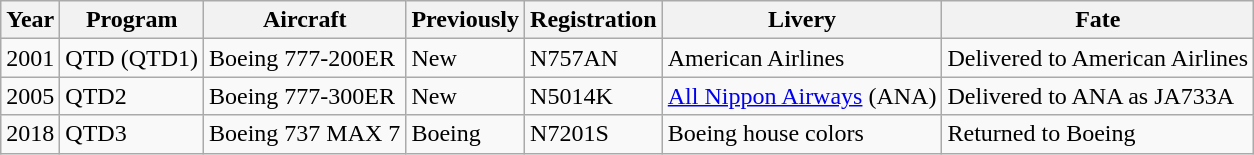<table class="wikitable">
<tr>
<th>Year</th>
<th>Program</th>
<th>Aircraft</th>
<th>Previously</th>
<th>Registration</th>
<th>Livery</th>
<th>Fate</th>
</tr>
<tr>
<td>2001</td>
<td>QTD (QTD1)</td>
<td>Boeing 777-200ER</td>
<td>New</td>
<td>N757AN</td>
<td>American Airlines</td>
<td>Delivered to American Airlines</td>
</tr>
<tr>
<td>2005</td>
<td>QTD2</td>
<td>Boeing 777-300ER</td>
<td>New</td>
<td>N5014K</td>
<td><a href='#'>All Nippon Airways</a> (ANA)</td>
<td>Delivered to ANA as JA733A</td>
</tr>
<tr>
<td>2018</td>
<td>QTD3</td>
<td>Boeing 737 MAX 7</td>
<td>Boeing</td>
<td>N7201S</td>
<td>Boeing house colors</td>
<td>Returned to Boeing</td>
</tr>
</table>
